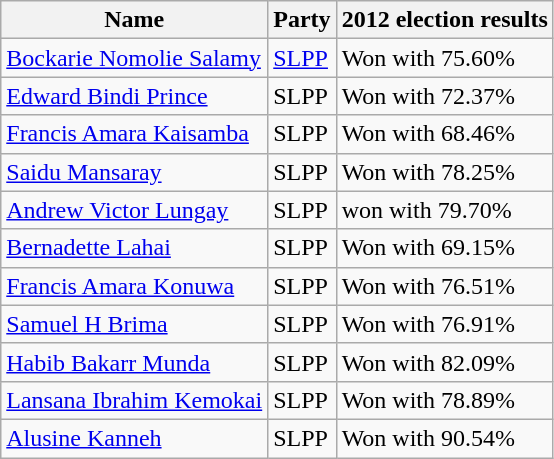<table class="wikitable">
<tr>
<th>Name</th>
<th>Party</th>
<th>2012 election results</th>
</tr>
<tr>
<td><a href='#'>Bockarie Nomolie Salamy</a></td>
<td><a href='#'>SLPP</a></td>
<td>Won with 75.60%</td>
</tr>
<tr>
<td><a href='#'>Edward Bindi Prince</a></td>
<td>SLPP</td>
<td>Won with 72.37%</td>
</tr>
<tr>
<td><a href='#'>Francis Amara Kaisamba</a></td>
<td>SLPP</td>
<td>Won with 68.46%</td>
</tr>
<tr>
<td><a href='#'>Saidu Mansaray</a></td>
<td>SLPP</td>
<td>Won with 78.25%</td>
</tr>
<tr>
<td><a href='#'>Andrew Victor Lungay</a></td>
<td>SLPP</td>
<td>won with 79.70%</td>
</tr>
<tr>
<td><a href='#'>Bernadette Lahai</a></td>
<td>SLPP</td>
<td>Won with 69.15%</td>
</tr>
<tr>
<td><a href='#'>Francis Amara Konuwa</a></td>
<td>SLPP</td>
<td>Won with 76.51%</td>
</tr>
<tr>
<td><a href='#'>Samuel H Brima</a></td>
<td>SLPP</td>
<td>Won with 76.91%</td>
</tr>
<tr>
<td><a href='#'>Habib Bakarr Munda</a></td>
<td>SLPP</td>
<td>Won with 82.09%</td>
</tr>
<tr>
<td><a href='#'>Lansana Ibrahim Kemokai</a></td>
<td>SLPP</td>
<td>Won with 78.89%</td>
</tr>
<tr>
<td><a href='#'>Alusine Kanneh</a></td>
<td>SLPP</td>
<td>Won with 90.54%</td>
</tr>
</table>
